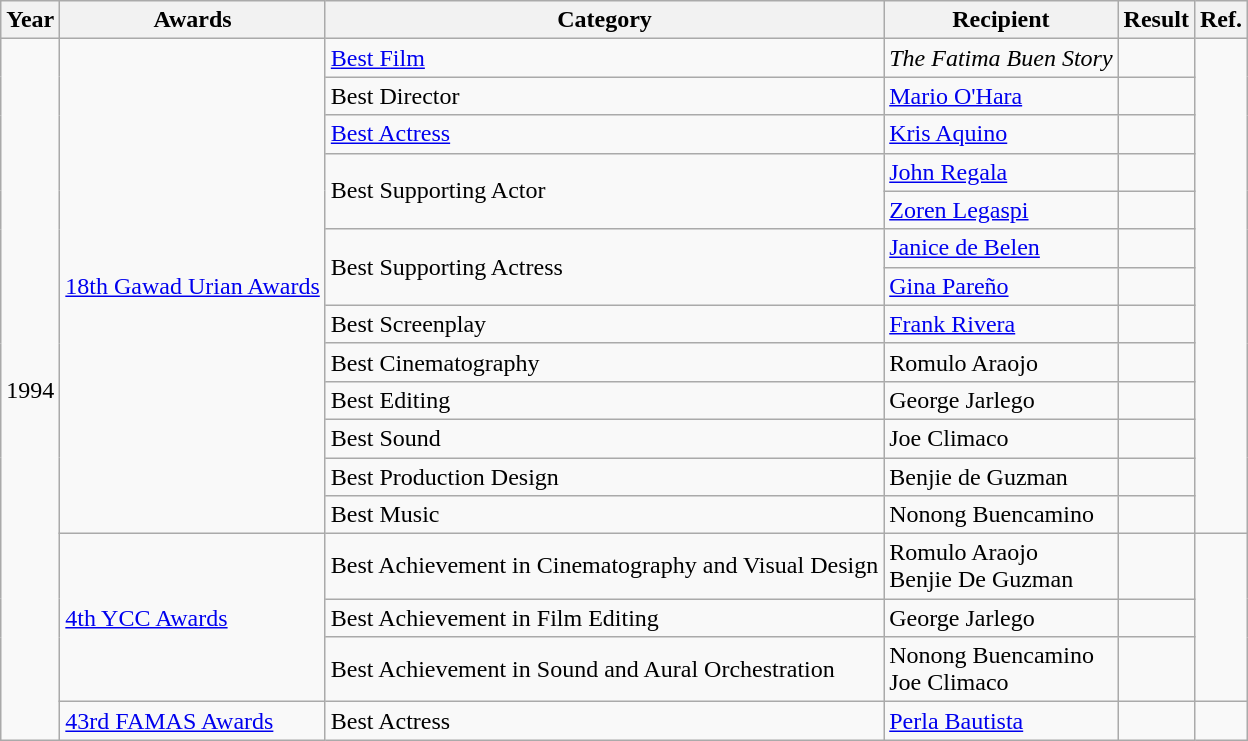<table class="wikitable">
<tr>
<th>Year</th>
<th>Awards</th>
<th>Category</th>
<th>Recipient</th>
<th>Result</th>
<th>Ref.</th>
</tr>
<tr>
<td rowspan="17">1994</td>
<td rowspan="13"><a href='#'>18th Gawad Urian Awards</a></td>
<td><a href='#'>Best Film</a></td>
<td><em>The Fatima Buen Story</em></td>
<td></td>
<td rowspan="13"></td>
</tr>
<tr>
<td>Best Director</td>
<td><a href='#'>Mario O'Hara</a></td>
<td></td>
</tr>
<tr>
<td><a href='#'>Best Actress</a></td>
<td><a href='#'>Kris Aquino</a></td>
<td></td>
</tr>
<tr>
<td rowspan="2">Best Supporting Actor</td>
<td><a href='#'>John Regala</a></td>
<td></td>
</tr>
<tr>
<td><a href='#'>Zoren Legaspi</a></td>
<td></td>
</tr>
<tr>
<td rowspan="2">Best Supporting Actress</td>
<td><a href='#'>Janice de Belen</a></td>
<td></td>
</tr>
<tr>
<td><a href='#'>Gina Pareño</a></td>
<td></td>
</tr>
<tr>
<td>Best Screenplay</td>
<td><a href='#'>Frank Rivera</a></td>
<td></td>
</tr>
<tr>
<td>Best Cinematography</td>
<td>Romulo Araojo</td>
<td></td>
</tr>
<tr>
<td>Best Editing</td>
<td>George Jarlego</td>
<td></td>
</tr>
<tr>
<td>Best Sound</td>
<td>Joe Climaco</td>
<td></td>
</tr>
<tr>
<td>Best Production Design</td>
<td>Benjie de Guzman</td>
<td></td>
</tr>
<tr>
<td>Best Music</td>
<td>Nonong Buencamino</td>
<td></td>
</tr>
<tr>
<td rowspan="3"><a href='#'>4th YCC Awards</a></td>
<td>Best Achievement in Cinematography and Visual Design</td>
<td>Romulo Araojo<br>Benjie De Guzman</td>
<td></td>
<td rowspan="3"></td>
</tr>
<tr>
<td>Best Achievement in Film Editing</td>
<td>George Jarlego</td>
<td></td>
</tr>
<tr>
<td>Best Achievement in Sound and Aural Orchestration</td>
<td>Nonong Buencamino<br>Joe Climaco</td>
<td></td>
</tr>
<tr>
<td><a href='#'>43rd FAMAS Awards</a></td>
<td>Best Actress</td>
<td><a href='#'>Perla Bautista</a></td>
<td></td>
<td></td>
</tr>
</table>
